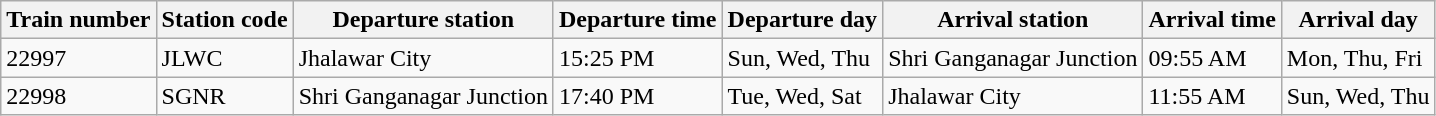<table class="wikitable">
<tr>
<th>Train number</th>
<th>Station code</th>
<th>Departure station</th>
<th>Departure time</th>
<th>Departure day</th>
<th>Arrival station</th>
<th>Arrival time</th>
<th>Arrival day</th>
</tr>
<tr>
<td>22997</td>
<td>JLWC</td>
<td>Jhalawar City</td>
<td>15:25 PM</td>
<td>Sun, Wed, Thu</td>
<td>Shri Ganganagar Junction</td>
<td>09:55 AM</td>
<td>Mon, Thu, Fri</td>
</tr>
<tr>
<td>22998</td>
<td>SGNR</td>
<td>Shri Ganganagar Junction</td>
<td>17:40 PM</td>
<td>Tue, Wed, Sat</td>
<td>Jhalawar City</td>
<td>11:55 AM</td>
<td>Sun, Wed, Thu</td>
</tr>
</table>
